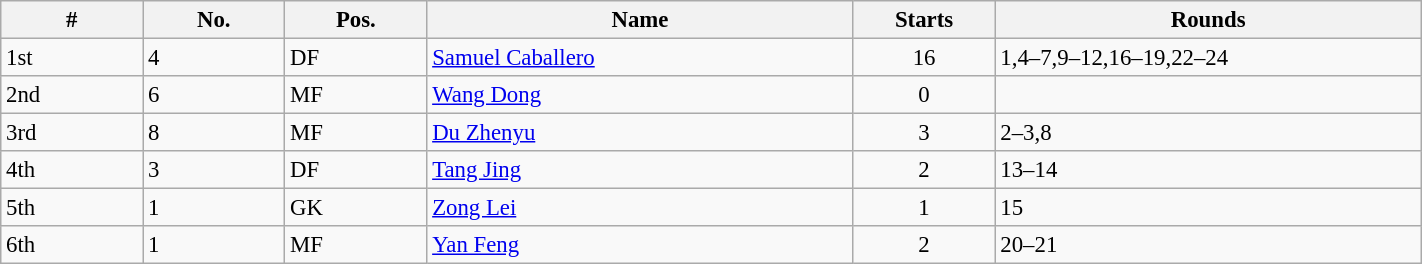<table class="wikitable" style="font-size:95%; width:75%">
<tr>
<th width=10%>#</th>
<th width=10%>No.</th>
<th width=10%>Pos.</th>
<th width=30%>Name</th>
<th width=10%>Starts</th>
<th width=30%>Rounds</th>
</tr>
<tr>
<td>1st</td>
<td>4</td>
<td>DF</td>
<td> <a href='#'>Samuel Caballero</a></td>
<td style="text-align:center;">16</td>
<td>1,4–7,9–12,16–19,22–24</td>
</tr>
<tr>
<td>2nd</td>
<td>6</td>
<td>MF</td>
<td> <a href='#'>Wang Dong</a></td>
<td style="text-align:center;">0</td>
<td></td>
</tr>
<tr>
<td>3rd</td>
<td>8</td>
<td>MF</td>
<td> <a href='#'>Du Zhenyu</a></td>
<td style="text-align:center;">3</td>
<td>2–3,8</td>
</tr>
<tr>
<td>4th</td>
<td>3</td>
<td>DF</td>
<td> <a href='#'>Tang Jing</a></td>
<td style="text-align:center;">2</td>
<td>13–14</td>
</tr>
<tr>
<td>5th</td>
<td>1</td>
<td>GK</td>
<td> <a href='#'>Zong Lei</a></td>
<td style="text-align:center;">1</td>
<td>15</td>
</tr>
<tr>
<td>6th</td>
<td>1</td>
<td>MF</td>
<td> <a href='#'>Yan Feng</a></td>
<td style="text-align:center;">2</td>
<td>20–21</td>
</tr>
</table>
